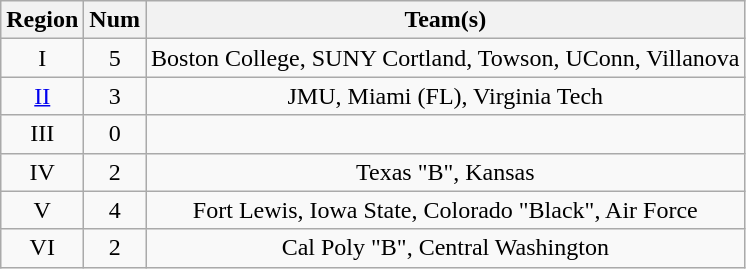<table class="wikitable sortable" style="text-align:center">
<tr>
<th>Region</th>
<th>Num</th>
<th>Team(s)</th>
</tr>
<tr>
<td>I</td>
<td>5</td>
<td>Boston College, SUNY Cortland, Towson, UConn, Villanova</td>
</tr>
<tr>
<td><a href='#'>II</a></td>
<td>3</td>
<td>JMU, Miami (FL), Virginia Tech</td>
</tr>
<tr>
<td>III</td>
<td>0</td>
<td></td>
</tr>
<tr>
<td>IV</td>
<td>2</td>
<td>Texas "B", Kansas</td>
</tr>
<tr>
<td>V</td>
<td>4</td>
<td>Fort Lewis, Iowa State, Colorado "Black", Air Force</td>
</tr>
<tr>
<td>VI</td>
<td>2</td>
<td>Cal Poly "B", Central Washington</td>
</tr>
</table>
